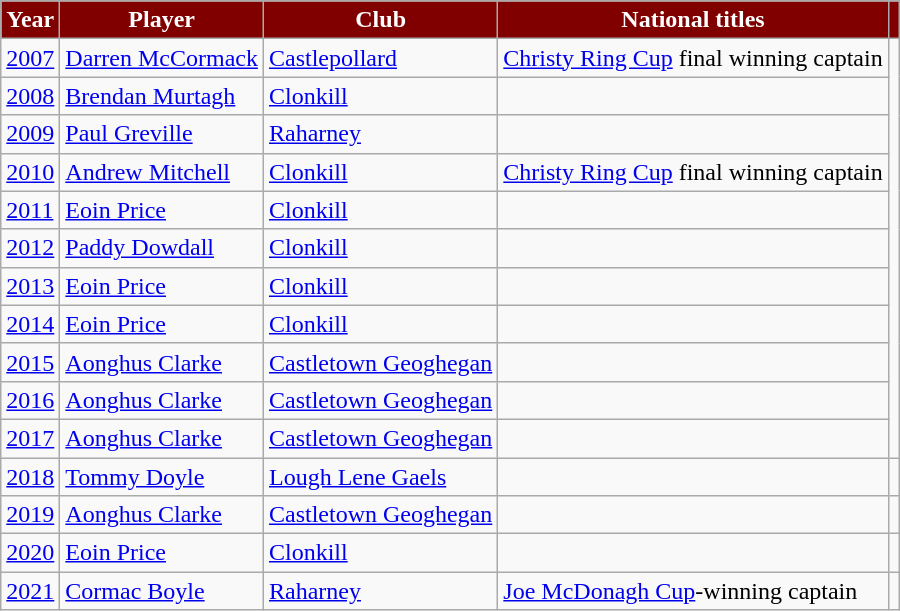<table class="wikitable">
<tr style="text-align:center;background:maroon;color:white;">
<td><strong>Year</strong></td>
<td><strong>Player</strong></td>
<td><strong>Club</strong></td>
<td><strong>National titles</strong></td>
<td></td>
</tr>
<tr>
<td><a href='#'>2007</a></td>
<td style="text-align:left;"><a href='#'>Darren McCormack</a></td>
<td><a href='#'>Castlepollard</a></td>
<td><a href='#'>Christy Ring Cup</a> final winning captain</td>
</tr>
<tr>
<td><a href='#'>2008</a></td>
<td style="text-align:left;"><a href='#'>Brendan Murtagh</a></td>
<td><a href='#'>Clonkill</a></td>
<td></td>
</tr>
<tr>
<td><a href='#'>2009</a></td>
<td style="text-align:left;"><a href='#'>Paul Greville</a></td>
<td><a href='#'>Raharney</a></td>
<td></td>
</tr>
<tr>
<td><a href='#'>2010</a></td>
<td style="text-align:left;"><a href='#'>Andrew Mitchell</a></td>
<td><a href='#'>Clonkill</a></td>
<td><a href='#'>Christy Ring Cup</a> final winning captain</td>
</tr>
<tr>
<td><a href='#'>2011</a></td>
<td style="text-align:left;"><a href='#'>Eoin Price</a></td>
<td><a href='#'>Clonkill</a></td>
<td></td>
</tr>
<tr>
<td><a href='#'>2012</a></td>
<td style="text-align:left;"><a href='#'>Paddy Dowdall</a></td>
<td><a href='#'>Clonkill</a></td>
<td></td>
</tr>
<tr>
<td><a href='#'>2013</a></td>
<td style="text-align:left;"><a href='#'>Eoin Price</a></td>
<td><a href='#'>Clonkill</a></td>
<td></td>
</tr>
<tr>
<td><a href='#'>2014</a></td>
<td style="text-align:left;"><a href='#'>Eoin Price</a></td>
<td><a href='#'>Clonkill</a></td>
<td></td>
</tr>
<tr>
<td><a href='#'>2015</a></td>
<td style="text-align:left;"><a href='#'>Aonghus Clarke</a></td>
<td><a href='#'>Castletown Geoghegan</a></td>
<td></td>
</tr>
<tr>
<td><a href='#'>2016</a></td>
<td style="text-align:left;"><a href='#'>Aonghus Clarke</a></td>
<td><a href='#'>Castletown Geoghegan</a></td>
<td></td>
</tr>
<tr>
<td><a href='#'>2017</a></td>
<td style="text-align:left;"><a href='#'>Aonghus Clarke</a></td>
<td><a href='#'>Castletown Geoghegan</a></td>
<td></td>
</tr>
<tr>
<td><a href='#'>2018</a></td>
<td style="text-align:left;"><a href='#'>Tommy Doyle</a></td>
<td><a href='#'>Lough Lene Gaels</a></td>
<td></td>
<td></td>
</tr>
<tr>
<td><a href='#'>2019</a></td>
<td style="text-align:left;"><a href='#'>Aonghus Clarke</a></td>
<td><a href='#'>Castletown Geoghegan</a></td>
<td></td>
<td></td>
</tr>
<tr>
<td><a href='#'>2020</a></td>
<td style="text-align:left;"><a href='#'>Eoin Price</a></td>
<td><a href='#'>Clonkill</a></td>
<td></td>
<td></td>
</tr>
<tr>
<td><a href='#'>2021</a></td>
<td style="text-align:left;"><a href='#'>Cormac Boyle</a></td>
<td><a href='#'>Raharney</a></td>
<td><a href='#'>Joe McDonagh Cup</a>-winning captain</td>
<td></td>
</tr>
</table>
